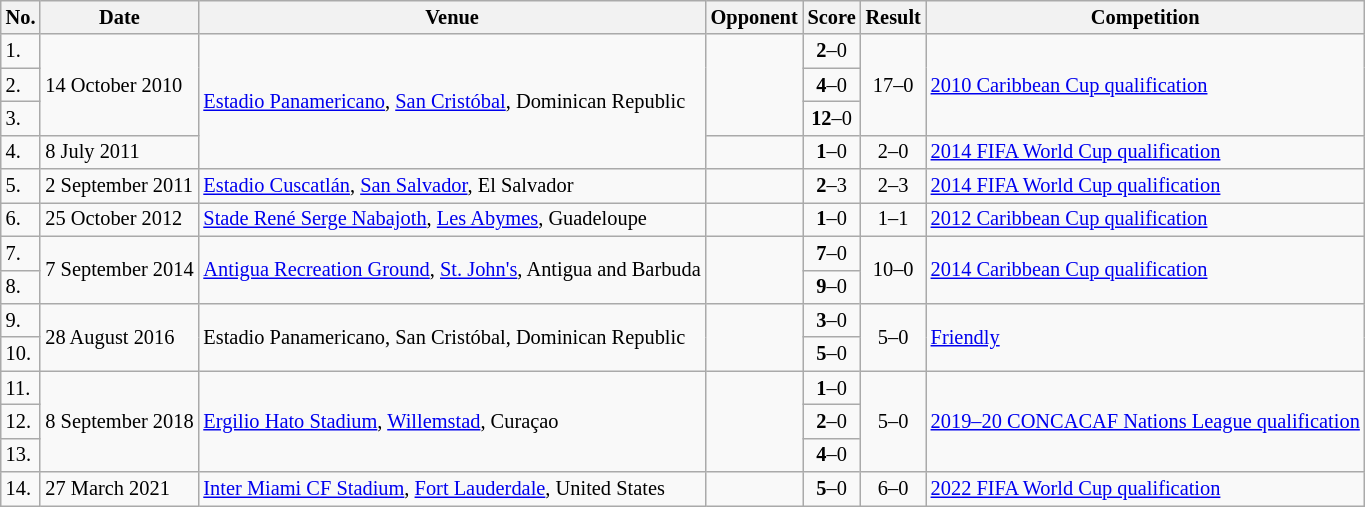<table class="wikitable" style="font-size:85%;">
<tr>
<th>No.</th>
<th>Date</th>
<th>Venue</th>
<th>Opponent</th>
<th>Score</th>
<th>Result</th>
<th>Competition</th>
</tr>
<tr>
<td>1.</td>
<td rowspan="3">14 October 2010</td>
<td rowspan="4"><a href='#'>Estadio Panamericano</a>, <a href='#'>San Cristóbal</a>, Dominican Republic</td>
<td rowspan="3"></td>
<td align=center><strong>2</strong>–0</td>
<td rowspan="3" style="text-align:center">17–0</td>
<td rowspan="3"><a href='#'>2010 Caribbean Cup qualification</a></td>
</tr>
<tr>
<td>2.</td>
<td align=center><strong>4</strong>–0</td>
</tr>
<tr>
<td>3.</td>
<td align=center><strong>12</strong>–0</td>
</tr>
<tr>
<td>4.</td>
<td>8 July 2011</td>
<td></td>
<td align=center><strong>1</strong>–0</td>
<td align=center>2–0</td>
<td><a href='#'>2014 FIFA World Cup qualification</a></td>
</tr>
<tr>
<td>5.</td>
<td>2 September 2011</td>
<td><a href='#'>Estadio Cuscatlán</a>, <a href='#'>San Salvador</a>, El Salvador</td>
<td></td>
<td align=center><strong>2</strong>–3</td>
<td align=center>2–3</td>
<td><a href='#'>2014 FIFA World Cup qualification</a></td>
</tr>
<tr>
<td>6.</td>
<td>25 October 2012</td>
<td><a href='#'>Stade René Serge Nabajoth</a>, <a href='#'>Les Abymes</a>, Guadeloupe</td>
<td></td>
<td align=center><strong>1</strong>–0</td>
<td align=center>1–1</td>
<td><a href='#'>2012 Caribbean Cup qualification</a></td>
</tr>
<tr>
<td>7.</td>
<td rowspan="2">7 September 2014</td>
<td rowspan="2"><a href='#'>Antigua Recreation Ground</a>, <a href='#'>St. John's</a>, Antigua and Barbuda</td>
<td rowspan="2"></td>
<td align=center><strong>7</strong>–0</td>
<td rowspan="2" style="text-align:center">10–0</td>
<td rowspan="2"><a href='#'>2014 Caribbean Cup qualification</a></td>
</tr>
<tr>
<td>8.</td>
<td align=center><strong>9</strong>–0</td>
</tr>
<tr>
<td>9.</td>
<td rowspan="2">28 August 2016</td>
<td rowspan="2">Estadio Panamericano, San Cristóbal, Dominican Republic</td>
<td rowspan="2"></td>
<td align=center><strong>3</strong>–0</td>
<td rowspan="2" style="text-align:center">5–0</td>
<td rowspan="2"><a href='#'>Friendly</a></td>
</tr>
<tr>
<td>10.</td>
<td align=center><strong>5</strong>–0</td>
</tr>
<tr>
<td>11.</td>
<td rowspan="3">8 September 2018</td>
<td rowspan="3"><a href='#'>Ergilio Hato Stadium</a>, <a href='#'>Willemstad</a>, Curaçao</td>
<td rowspan="3"></td>
<td align=center><strong>1</strong>–0</td>
<td rowspan="3" style="text-align:center">5–0</td>
<td rowspan="3"><a href='#'>2019–20 CONCACAF Nations League qualification</a></td>
</tr>
<tr>
<td>12.</td>
<td align=center><strong>2</strong>–0</td>
</tr>
<tr>
<td>13.</td>
<td align=center><strong>4</strong>–0</td>
</tr>
<tr>
<td>14.</td>
<td>27 March 2021</td>
<td><a href='#'>Inter Miami CF Stadium</a>, <a href='#'>Fort Lauderdale</a>, United States</td>
<td></td>
<td align=center><strong>5</strong>–0</td>
<td align=center>6–0</td>
<td><a href='#'>2022 FIFA World Cup qualification</a></td>
</tr>
</table>
